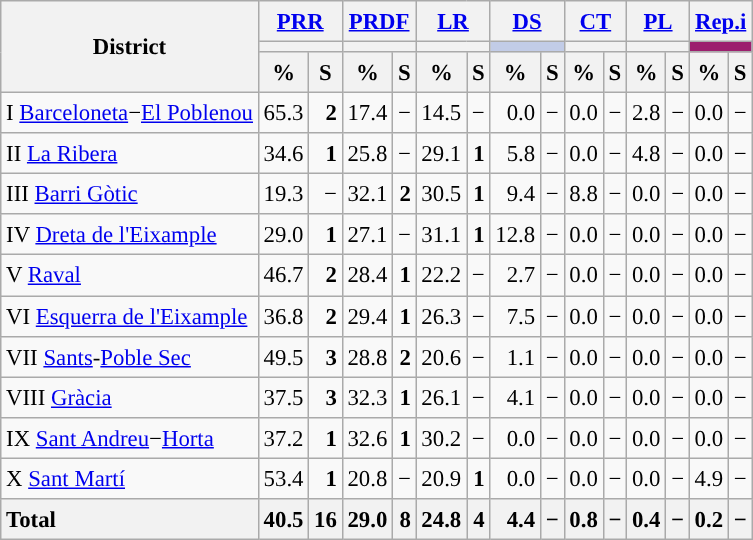<table class='wikitable sortable' style='text-align:right; font-size:95%; line-height:20px;'>
<tr>
<th rowspan='3'>District</th>
<th colspan='2' width='30px'><a href='#'>PRR</a></th>
<th colspan='2' width='30px'><a href='#'>PRDF</a></th>
<th colspan='2' width='30px'><a href='#'>LR</a></th>
<th colspan='2' width='30px'><a href='#'>DS</a></th>
<th colspan='2' width='30px'><a href='#'>CT</a></th>
<th colspan='2' width='30px'><a href='#'>PL</a></th>
<th colspan='2' width='30px'><a href='#'>Rep.i</a></th>
</tr>
<tr>
<th colspan='2' style='background:'></th>
<th colspan='2' style='background:'></th>
<th colspan='2' style='background:'></th>
<th colspan='2' style='background:#C2CCE7'></th>
<th colspan='2' style='background:'></th>
<th colspan='2' style='background:'></th>
<th colspan='2' style='background:#9C1F6E'></th>
</tr>
<tr>
<th data-sort-type='number'>%</th>
<th data-sort-type='number'>S</th>
<th data-sort-type='number'>%</th>
<th data-sort-type='number'>S</th>
<th data-sort-type='number'>%</th>
<th data-sort-type='number'>S</th>
<th data-sort-type='number'>%</th>
<th data-sort-type='number'>S</th>
<th data-sort-type='number'>%</th>
<th data-sort-type='number'>S</th>
<th data-sort-type='number'>%</th>
<th data-sort-type='number'>S</th>
<th data-sort-type='number'>%</th>
<th data-sort-type='number'>S</th>
</tr>
<tr>
<td style='text-align: left;'>I <a href='#'>Barceloneta</a>−<a href='#'>El Poblenou</a></td>
<td style='text-align: right;'>65.3</td>
<td style='text-align: right;'><strong>2</strong></td>
<td style='text-align: right;'>17.4</td>
<td style='text-align: right;'>−</td>
<td style='text-align: right;'>14.5</td>
<td style='text-align: right;'>−</td>
<td style='text-align: right;'>0.0</td>
<td style='text-align: right;'>−</td>
<td style='text-align: right;'>0.0</td>
<td style='text-align: right;'>−</td>
<td style='text-align: right;'>2.8</td>
<td style='text-align: right;'>−</td>
<td style='text-align: right;'>0.0</td>
<td style='text-align: right;'>−</td>
</tr>
<tr>
<td style='text-align: left;'>II <a href='#'>La Ribera</a></td>
<td style='text-align: right;'>34.6</td>
<td style='text-align: right;'><strong>1</strong></td>
<td style='text-align: right;'>25.8</td>
<td style='text-align: right;'>−</td>
<td style='text-align: right;'>29.1</td>
<td style='text-align: right;'><strong>1</strong></td>
<td style='text-align: right;'>5.8</td>
<td style='text-align: right;'>−</td>
<td style='text-align: right;'>0.0</td>
<td style='text-align: right;'>−</td>
<td style='text-align: right;'>4.8</td>
<td style='text-align: right;'>−</td>
<td style='text-align: right;'>0.0</td>
<td style='text-align: right;'>−</td>
</tr>
<tr>
<td style='text-align: left;'>III <a href='#'>Barri Gòtic</a></td>
<td style='text-align: right;'>19.3</td>
<td style='text-align: right;'>−</td>
<td style='text-align: right;'>32.1</td>
<td style='text-align: right;'><strong>2</strong></td>
<td style='text-align: right;'>30.5</td>
<td style='text-align: right;'><strong>1</strong></td>
<td style='text-align: right;'>9.4</td>
<td style='text-align: right;'>−</td>
<td style='text-align: right;'>8.8</td>
<td style='text-align: right;'>−</td>
<td style='text-align: right;'>0.0</td>
<td style='text-align: right;'>−</td>
<td style='text-align: right;'>0.0</td>
<td style='text-align: right;'>−</td>
</tr>
<tr>
<td style='text-align: left;'>IV <a href='#'>Dreta de l'Eixample</a></td>
<td style='text-align: right;'>29.0</td>
<td style='text-align: right;'><strong>1</strong></td>
<td style='text-align: right;'>27.1</td>
<td style='text-align: right;'>−</td>
<td style='text-align: right;'>31.1</td>
<td style='text-align: right;'><strong>1</strong></td>
<td style='text-align: right;'>12.8</td>
<td style='text-align: right;'>−</td>
<td style='text-align: right;'>0.0</td>
<td style='text-align: right;'>−</td>
<td style='text-align: right;'>0.0</td>
<td style='text-align: right;'>−</td>
<td style='text-align: right;'>0.0</td>
<td style='text-align: right;'>−</td>
</tr>
<tr>
<td style='text-align: left;'>V <a href='#'>Raval</a></td>
<td style='text-align: right;'>46.7</td>
<td style='text-align: right;'><strong>2</strong></td>
<td style='text-align: right;'>28.4</td>
<td style='text-align: right;'><strong>1</strong></td>
<td style='text-align: right;'>22.2</td>
<td style='text-align: right;'>−</td>
<td style='text-align: right;'>2.7</td>
<td style='text-align: right;'>−</td>
<td style='text-align: right;'>0.0</td>
<td style='text-align: right;'>−</td>
<td style='text-align: right;'>0.0</td>
<td style='text-align: right;'>−</td>
<td style='text-align: right;'>0.0</td>
<td style='text-align: right;'>−</td>
</tr>
<tr>
<td style='text-align: left;'>VI <a href='#'>Esquerra de l'Eixample</a></td>
<td style='text-align: right;'>36.8</td>
<td style='text-align: right;'><strong>2</strong></td>
<td style='text-align: right;'>29.4</td>
<td style='text-align: right;'><strong>1</strong></td>
<td style='text-align: right;'>26.3</td>
<td style='text-align: right;'>−</td>
<td style='text-align: right;'>7.5</td>
<td style='text-align: right;'>−</td>
<td style='text-align: right;'>0.0</td>
<td style='text-align: right;'>−</td>
<td style='text-align: right;'>0.0</td>
<td style='text-align: right;'>−</td>
<td style='text-align: right;'>0.0</td>
<td style='text-align: right;'>−</td>
</tr>
<tr>
<td style='text-align: left;'>VII <a href='#'>Sants</a>-<a href='#'>Poble Sec</a></td>
<td style='text-align: right;'>49.5</td>
<td style='text-align: right;'><strong>3</strong></td>
<td style='text-align: right;'>28.8</td>
<td style='text-align: right;'><strong>2</strong></td>
<td style='text-align: right;'>20.6</td>
<td style='text-align: right;'>−</td>
<td style='text-align: right;'>1.1</td>
<td style='text-align: right;'>−</td>
<td style='text-align: right;'>0.0</td>
<td style='text-align: right;'>−</td>
<td style='text-align: right;'>0.0</td>
<td style='text-align: right;'>−</td>
<td style='text-align: right;'>0.0</td>
<td style='text-align: right;'>−</td>
</tr>
<tr>
<td style='text-align: left;'>VIII <a href='#'>Gràcia</a></td>
<td style='text-align: right;'>37.5</td>
<td style='text-align: right;'><strong>3</strong></td>
<td style='text-align: right;'>32.3</td>
<td style='text-align: right;'><strong>1</strong></td>
<td style='text-align: right;'>26.1</td>
<td style='text-align: right;'>−</td>
<td style='text-align: right;'>4.1</td>
<td style='text-align: right;'>−</td>
<td style='text-align: right;'>0.0</td>
<td style='text-align: right;'>−</td>
<td style='text-align: right;'>0.0</td>
<td style='text-align: right;'>−</td>
<td style='text-align: right;'>0.0</td>
<td style='text-align: right;'>−</td>
</tr>
<tr>
<td style='text-align: left;'>IX <a href='#'>Sant Andreu</a>−<a href='#'>Horta</a></td>
<td style='text-align: right;'>37.2</td>
<td style='text-align: right;'><strong>1</strong></td>
<td style='text-align: right;'>32.6</td>
<td style='text-align: right;'><strong>1</strong></td>
<td style='text-align: right;'>30.2</td>
<td style='text-align: right;'>−</td>
<td style='text-align: right;'>0.0</td>
<td style='text-align: right;'>−</td>
<td style='text-align: right;'>0.0</td>
<td style='text-align: right;'>−</td>
<td style='text-align: right;'>0.0</td>
<td style='text-align: right;'>−</td>
<td style='text-align: right;'>0.0</td>
<td style='text-align: right;'>−</td>
</tr>
<tr>
<td style='text-align: left;'>X <a href='#'>Sant Martí</a></td>
<td style='text-align: right;'>53.4</td>
<td style='text-align: right;'><strong>1</strong></td>
<td style='text-align: right;'>20.8</td>
<td style='text-align: right;'>−</td>
<td style='text-align: right;'>20.9</td>
<td style='text-align: right;'><strong>1</strong></td>
<td style='text-align: right;'>0.0</td>
<td style='text-align: right;'>−</td>
<td style='text-align: right;'>0.0</td>
<td style='text-align: right;'>−</td>
<td style='text-align: right;'>0.0</td>
<td style='text-align: right;'>−</td>
<td style='text-align: right;'>4.9</td>
<td style='text-align: right;'>−</td>
</tr>
<tr>
<th style='text-align: left;'>Total</th>
<th style='text-align: right;'>40.5</th>
<th style='text-align: right;'><strong>16</strong></th>
<th style='text-align: right;'>29.0</th>
<th style='text-align: right;'><strong>8</strong></th>
<th style='text-align: right;'>24.8</th>
<th style='text-align: right;'><strong>4</strong></th>
<th style='text-align: right;'>4.4</th>
<th style='text-align: right;'>−</th>
<th style='text-align: right;'>0.8</th>
<th style='text-align: right;'>−</th>
<th style='text-align: right;'>0.4</th>
<th style='text-align: right;'>−</th>
<th style='text-align: right;'>0.2</th>
<th style='text-align: right;'>−</th>
</tr>
</table>
